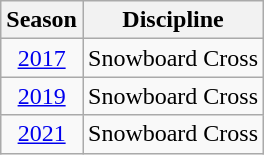<table class="wikitable">
<tr>
<th>Season</th>
<th>Discipline</th>
</tr>
<tr>
<td align=center><a href='#'>2017</a></td>
<td align=center>Snowboard Cross</td>
</tr>
<tr>
<td align=center><a href='#'>2019</a></td>
<td align=center>Snowboard Cross</td>
</tr>
<tr>
<td align=center><a href='#'>2021</a></td>
<td align=center>Snowboard Cross</td>
</tr>
</table>
